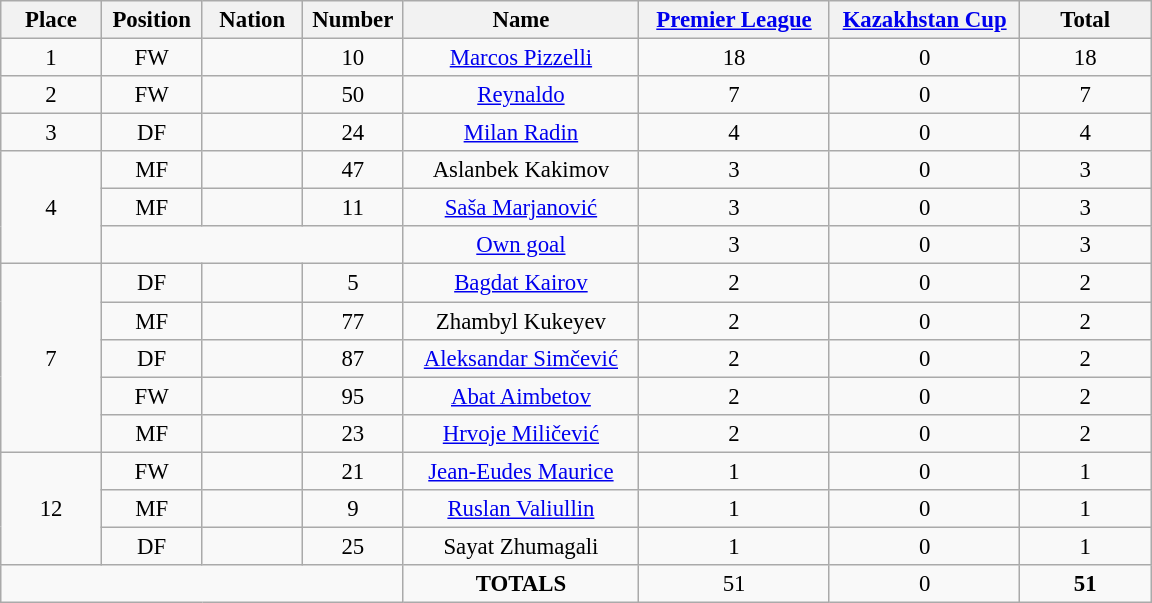<table class="wikitable" style="font-size: 95%; text-align: center;">
<tr>
<th width=60>Place</th>
<th width=60>Position</th>
<th width=60>Nation</th>
<th width=60>Number</th>
<th width=150>Name</th>
<th width=120><a href='#'>Premier League</a></th>
<th width=120><a href='#'>Kazakhstan Cup</a></th>
<th width=80><strong>Total</strong></th>
</tr>
<tr>
<td>1</td>
<td>FW</td>
<td></td>
<td>10</td>
<td><a href='#'>Marcos Pizzelli</a></td>
<td>18</td>
<td>0</td>
<td>18</td>
</tr>
<tr>
<td>2</td>
<td>FW</td>
<td></td>
<td>50</td>
<td><a href='#'>Reynaldo</a></td>
<td>7</td>
<td>0</td>
<td>7</td>
</tr>
<tr>
<td>3</td>
<td>DF</td>
<td></td>
<td>24</td>
<td><a href='#'>Milan Radin</a></td>
<td>4</td>
<td>0</td>
<td>4</td>
</tr>
<tr>
<td rowspan="3">4</td>
<td>MF</td>
<td></td>
<td>47</td>
<td>Aslanbek Kakimov</td>
<td>3</td>
<td>0</td>
<td>3</td>
</tr>
<tr>
<td>MF</td>
<td></td>
<td>11</td>
<td><a href='#'>Saša Marjanović</a></td>
<td>3</td>
<td>0</td>
<td>3</td>
</tr>
<tr>
<td colspan="3"></td>
<td><a href='#'>Own goal</a></td>
<td>3</td>
<td>0</td>
<td>3</td>
</tr>
<tr>
<td rowspan="5">7</td>
<td>DF</td>
<td></td>
<td>5</td>
<td><a href='#'>Bagdat Kairov</a></td>
<td>2</td>
<td>0</td>
<td>2</td>
</tr>
<tr>
<td>MF</td>
<td></td>
<td>77</td>
<td>Zhambyl Kukeyev</td>
<td>2</td>
<td>0</td>
<td>2</td>
</tr>
<tr>
<td>DF</td>
<td></td>
<td>87</td>
<td><a href='#'>Aleksandar Simčević</a></td>
<td>2</td>
<td>0</td>
<td>2</td>
</tr>
<tr>
<td>FW</td>
<td></td>
<td>95</td>
<td><a href='#'>Abat Aimbetov</a></td>
<td>2</td>
<td>0</td>
<td>2</td>
</tr>
<tr>
<td>MF</td>
<td></td>
<td>23</td>
<td><a href='#'>Hrvoje Miličević</a></td>
<td>2</td>
<td>0</td>
<td>2</td>
</tr>
<tr>
<td rowspan="3">12</td>
<td>FW</td>
<td></td>
<td>21</td>
<td><a href='#'>Jean-Eudes Maurice</a></td>
<td>1</td>
<td>0</td>
<td>1</td>
</tr>
<tr>
<td>MF</td>
<td></td>
<td>9</td>
<td><a href='#'>Ruslan Valiullin</a></td>
<td>1</td>
<td>0</td>
<td>1</td>
</tr>
<tr>
<td>DF</td>
<td></td>
<td>25</td>
<td>Sayat Zhumagali</td>
<td>1</td>
<td>0</td>
<td>1</td>
</tr>
<tr>
<td colspan="4"></td>
<td><strong>TOTALS</strong></td>
<td>51</td>
<td>0</td>
<td><strong>51</strong></td>
</tr>
</table>
